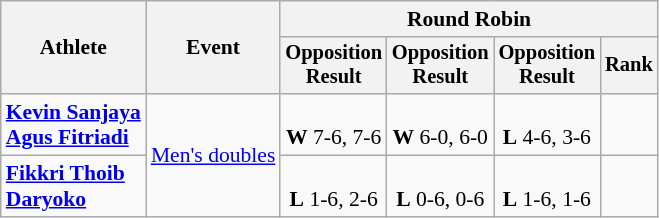<table class="wikitable" style="font-size:90%;">
<tr>
<th rowspan=2>Athlete</th>
<th rowspan=2>Event</th>
<th colspan=4>Round Robin</th>
</tr>
<tr style="font-size:95%">
<th>Opposition<br>Result</th>
<th>Opposition<br>Result</th>
<th>Opposition<br>Result</th>
<th>Rank</th>
</tr>
<tr align=center>
<td align=left><strong><a href='#'>Kevin Sanjaya</a><br><a href='#'>Agus Fitriadi</a></strong></td>
<td rowspan="2" align=left><a href='#'>Men's doubles</a></td>
<td><br> <strong>W</strong> 7-6, 7-6</td>
<td><br> <strong>W</strong> 6-0, 6-0</td>
<td><br> <strong>L</strong> 4-6, 3-6</td>
<td></td>
</tr>
<tr align=center>
<td align=left><strong><a href='#'>Fikkri Thoib</a><br><a href='#'>Daryoko</a></strong></td>
<td><br> <strong>L</strong> 1-6, 2-6</td>
<td><br> <strong>L</strong> 0-6, 0-6</td>
<td><br> <strong>L</strong> 1-6, 1-6</td>
<td></td>
</tr>
</table>
